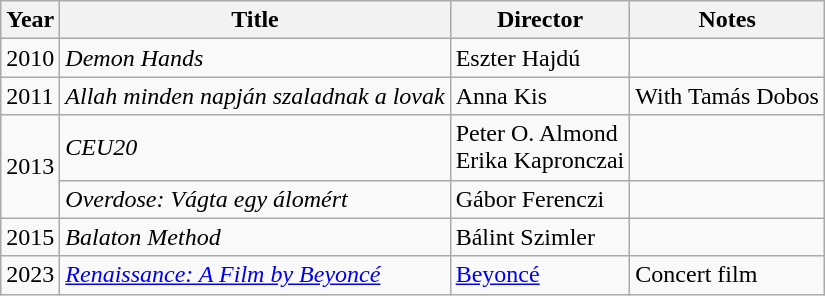<table class="wikitable">
<tr>
<th>Year</th>
<th>Title</th>
<th>Director</th>
<th>Notes</th>
</tr>
<tr>
<td>2010</td>
<td><em>Demon Hands</em></td>
<td>Eszter Hajdú</td>
<td></td>
</tr>
<tr>
<td>2011</td>
<td><em>Allah minden napján szaladnak a lovak</em></td>
<td>Anna Kis</td>
<td>With Tamás Dobos</td>
</tr>
<tr>
<td rowspan=2>2013</td>
<td><em>CEU20</em></td>
<td>Peter O. Almond<br>Erika Kapronczai</td>
<td></td>
</tr>
<tr>
<td><em>Overdose: Vágta egy álomért</em></td>
<td>Gábor Ferenczi</td>
<td></td>
</tr>
<tr>
<td>2015</td>
<td><em>Balaton Method</em></td>
<td>Bálint Szimler</td>
<td></td>
</tr>
<tr>
<td>2023</td>
<td><em><a href='#'>Renaissance: A Film by Beyoncé</a></td>
<td><a href='#'>Beyoncé</a></td>
<td>Concert film</td>
</tr>
</table>
